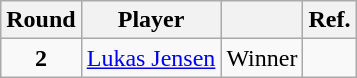<table class="wikitable" style="text-align:left">
<tr>
<th>Round</th>
<th>Player</th>
<th></th>
<th>Ref.</th>
</tr>
<tr>
<td align=center><strong>2</strong></td>
<td> <a href='#'>Lukas Jensen</a></td>
<td>Winner</td>
<td align=center></td>
</tr>
</table>
